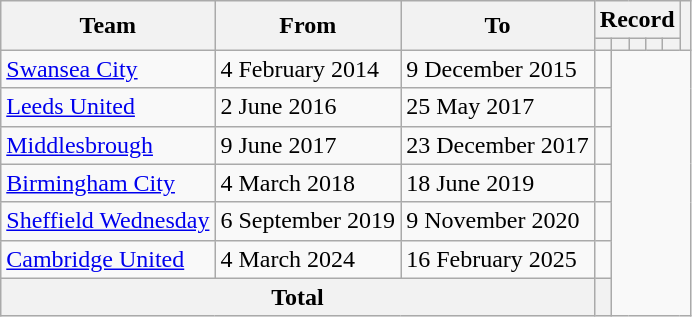<table class=wikitable style=text-align:center>
<tr>
<th rowspan=2>Team</th>
<th rowspan=2>From</th>
<th rowspan=2>To</th>
<th colspan=5>Record</th>
<th rowspan=2></th>
</tr>
<tr>
<th></th>
<th></th>
<th></th>
<th></th>
<th></th>
</tr>
<tr>
<td align=left><a href='#'>Swansea City</a></td>
<td align=left>4 February 2014</td>
<td align=left>9 December 2015<br></td>
<td></td>
</tr>
<tr>
<td align=left><a href='#'>Leeds United</a></td>
<td align=left>2 June 2016</td>
<td align=left>25 May 2017<br></td>
<td></td>
</tr>
<tr>
<td align=left><a href='#'>Middlesbrough</a></td>
<td align=left>9 June 2017</td>
<td align=left>23 December 2017<br></td>
<td></td>
</tr>
<tr>
<td align=left><a href='#'>Birmingham City</a></td>
<td align=left>4 March 2018</td>
<td align=left>18 June 2019<br></td>
<td></td>
</tr>
<tr>
<td align=left><a href='#'>Sheffield Wednesday</a></td>
<td align=left>6 September 2019</td>
<td align=left>9 November 2020<br></td>
<td></td>
</tr>
<tr>
<td align=left><a href='#'>Cambridge United</a></td>
<td align=left>4 March 2024</td>
<td align=left>16 February 2025<br></td>
<td></td>
</tr>
<tr>
<th colspan=3>Total<br></th>
<th></th>
</tr>
</table>
